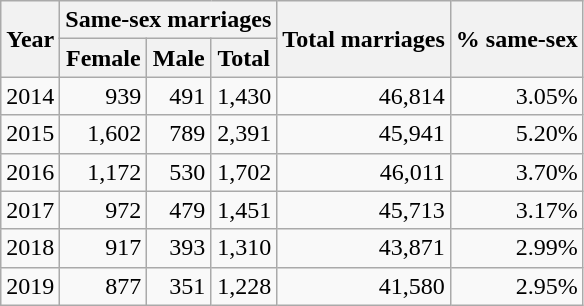<table class="wikitable" style="text-align:right">
<tr>
<th rowspan=2>Year</th>
<th colspan=3>Same-sex marriages</th>
<th rowspan=2>Total marriages</th>
<th rowspan=2>% same-sex</th>
</tr>
<tr>
<th>Female</th>
<th>Male</th>
<th>Total</th>
</tr>
<tr>
<td>2014</td>
<td>939</td>
<td>491</td>
<td>1,430</td>
<td>46,814</td>
<td>3.05%</td>
</tr>
<tr>
<td>2015</td>
<td>1,602</td>
<td>789</td>
<td>2,391</td>
<td>45,941</td>
<td>5.20%</td>
</tr>
<tr>
<td>2016</td>
<td>1,172</td>
<td>530</td>
<td>1,702</td>
<td>46,011</td>
<td>3.70%</td>
</tr>
<tr>
<td>2017</td>
<td>972</td>
<td>479</td>
<td>1,451</td>
<td>45,713</td>
<td>3.17%</td>
</tr>
<tr>
<td>2018</td>
<td>917</td>
<td>393</td>
<td>1,310</td>
<td>43,871</td>
<td>2.99%</td>
</tr>
<tr>
<td>2019</td>
<td>877</td>
<td>351</td>
<td>1,228</td>
<td>41,580</td>
<td>2.95%</td>
</tr>
</table>
